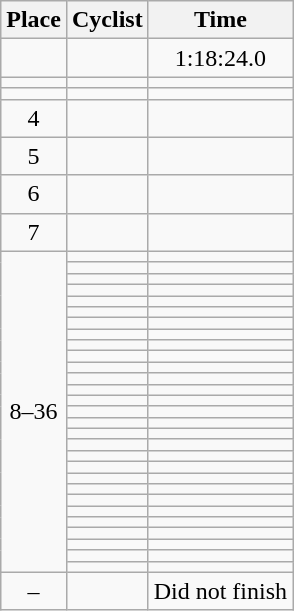<table class=wikitable style="text-align:center">
<tr>
<th>Place</th>
<th>Cyclist</th>
<th>Time</th>
</tr>
<tr>
<td></td>
<td align=left></td>
<td>1:18:24.0</td>
</tr>
<tr>
<td></td>
<td align=left></td>
<td></td>
</tr>
<tr>
<td></td>
<td align=left></td>
<td></td>
</tr>
<tr>
<td>4</td>
<td align=left></td>
<td></td>
</tr>
<tr>
<td>5</td>
<td align=left></td>
<td></td>
</tr>
<tr>
<td>6</td>
<td align=left></td>
<td></td>
</tr>
<tr>
<td>7</td>
<td align=left></td>
<td></td>
</tr>
<tr>
<td rowspan=29>8–36</td>
<td align=left></td>
<td></td>
</tr>
<tr>
<td align=left></td>
<td></td>
</tr>
<tr>
<td align=left></td>
<td></td>
</tr>
<tr>
<td align=left></td>
<td></td>
</tr>
<tr>
<td align=left></td>
<td></td>
</tr>
<tr>
<td align=left></td>
<td></td>
</tr>
<tr>
<td align=left></td>
<td></td>
</tr>
<tr>
<td align=left></td>
<td></td>
</tr>
<tr>
<td align=left></td>
<td></td>
</tr>
<tr>
<td align=left></td>
<td></td>
</tr>
<tr>
<td align=left></td>
<td></td>
</tr>
<tr>
<td align=left></td>
<td></td>
</tr>
<tr>
<td align=left></td>
<td></td>
</tr>
<tr>
<td align=left></td>
<td></td>
</tr>
<tr>
<td align=left></td>
<td></td>
</tr>
<tr>
<td align=left></td>
<td></td>
</tr>
<tr>
<td align=left></td>
<td></td>
</tr>
<tr>
<td align=left></td>
<td></td>
</tr>
<tr>
<td align=left></td>
<td></td>
</tr>
<tr>
<td align=left></td>
<td></td>
</tr>
<tr>
<td align=left></td>
<td></td>
</tr>
<tr>
<td align=left></td>
<td></td>
</tr>
<tr>
<td align=left></td>
<td></td>
</tr>
<tr>
<td align=left></td>
<td></td>
</tr>
<tr>
<td align=left></td>
<td></td>
</tr>
<tr>
<td align=left></td>
<td></td>
</tr>
<tr>
<td align=left></td>
<td></td>
</tr>
<tr>
<td align=left></td>
<td></td>
</tr>
<tr>
<td align=left></td>
<td></td>
</tr>
<tr>
<td>–</td>
<td align=left></td>
<td>Did not finish</td>
</tr>
</table>
